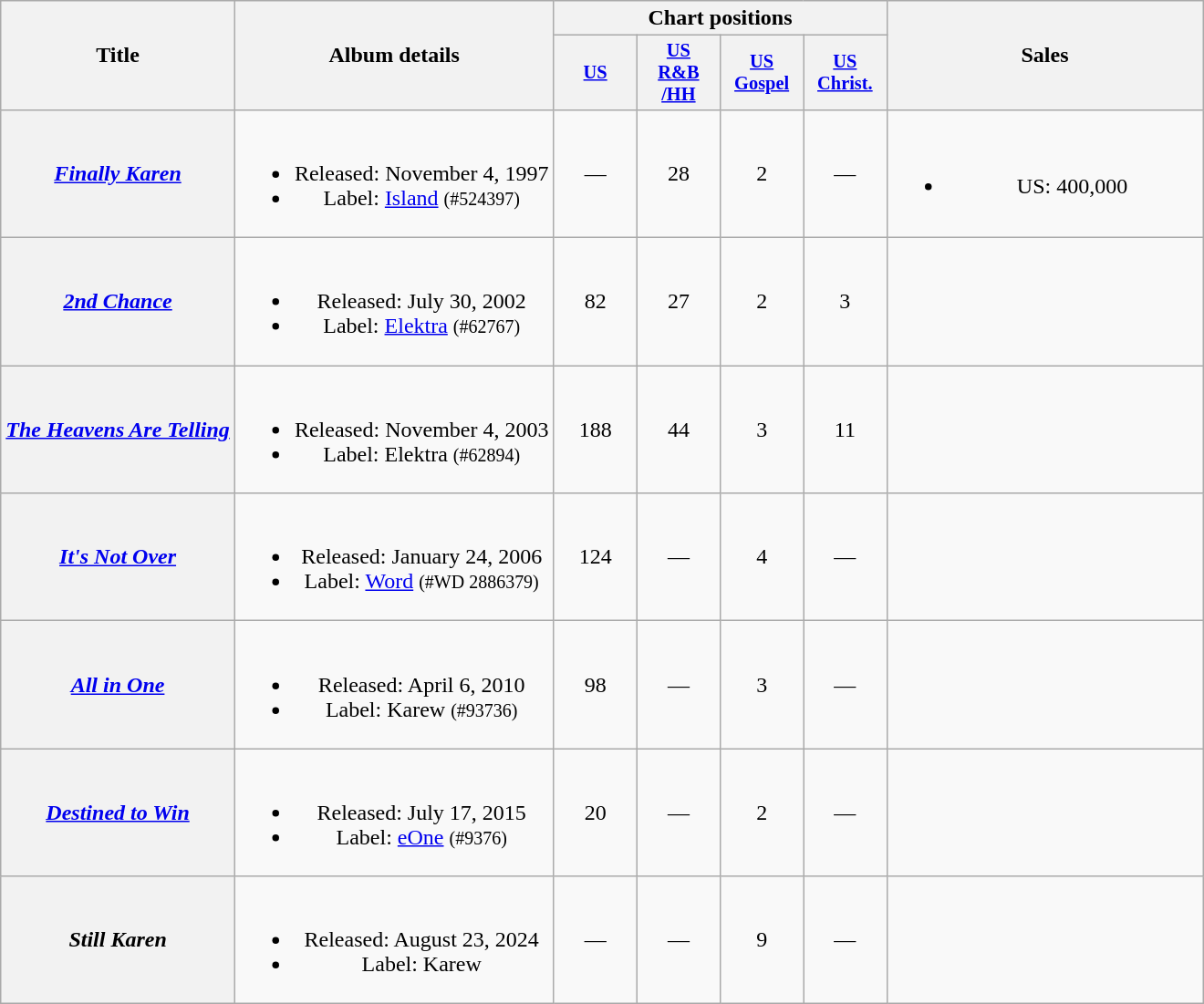<table class="wikitable plainrowheaders" style="text-align: center">
<tr>
<th scope="col" rowspan="2">Title</th>
<th scope="col" rowspan="2">Album details</th>
<th scope="col" colspan="4">Chart positions</th>
<th scope="col" rowspan="2" style="width:14em;">Sales</th>
</tr>
<tr>
<th scope="col" style="width:4em;font-size:85%;"><a href='#'>US</a><br></th>
<th scope="col" style="width:4em;font-size:85%;"><a href='#'>US<br>R&B<br>/HH</a><br></th>
<th scope="col" style="width:4em;font-size:85%;"><a href='#'>US<br>Gospel</a><br></th>
<th scope="col" style="width:4em;font-size:85%;"><a href='#'>US<br>Christ.</a><br></th>
</tr>
<tr>
<th scope="row"><em><a href='#'>Finally Karen</a></em></th>
<td><br><ul><li>Released: November 4, 1997</li><li>Label: <a href='#'>Island</a> <small>(#524397)</small></li></ul></td>
<td>—</td>
<td>28</td>
<td>2</td>
<td>—</td>
<td><br><ul><li>US: 400,000</li></ul></td>
</tr>
<tr>
<th scope="row"><em><a href='#'>2nd Chance</a></em></th>
<td><br><ul><li>Released: July 30, 2002</li><li>Label: <a href='#'>Elektra</a> <small>(#62767)</small></li></ul></td>
<td>82</td>
<td>27</td>
<td>2</td>
<td>3</td>
<td></td>
</tr>
<tr>
<th scope="row"><em><a href='#'>The Heavens Are Telling</a></em></th>
<td><br><ul><li>Released: November 4, 2003</li><li>Label: Elektra <small>(#62894)</small></li></ul></td>
<td>188</td>
<td>44</td>
<td>3</td>
<td>11</td>
<td></td>
</tr>
<tr>
<th scope="row"><em><a href='#'>It's Not Over</a></em></th>
<td><br><ul><li>Released: January 24, 2006</li><li>Label: <a href='#'>Word</a> <small>(#WD 2886379)</small></li></ul></td>
<td>124</td>
<td>—</td>
<td>4</td>
<td>—</td>
<td></td>
</tr>
<tr>
<th scope="row"><em><a href='#'>All in One</a></em></th>
<td><br><ul><li>Released: April 6, 2010</li><li>Label: Karew <small>(#93736)</small></li></ul></td>
<td>98</td>
<td>—</td>
<td>3</td>
<td>—</td>
<td></td>
</tr>
<tr>
<th scope="row"><em><a href='#'>Destined to Win</a></em></th>
<td><br><ul><li>Released: July 17, 2015</li><li>Label: <a href='#'>eOne</a> <small>(#9376)</small></li></ul></td>
<td>20</td>
<td>—</td>
<td>2</td>
<td>—</td>
<td></td>
</tr>
<tr>
<th scope="row"><em>Still Karen</em></th>
<td><br><ul><li>Released: August 23, 2024</li><li>Label: Karew</li></ul></td>
<td>—</td>
<td>—</td>
<td>9</td>
<td>—</td>
<td></td>
</tr>
</table>
